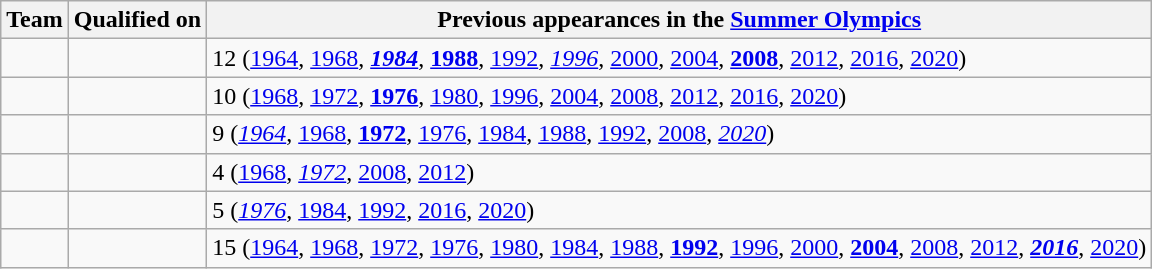<table class="wikitable sortable">
<tr>
<th>Team</th>
<th>Qualified on</th>
<th data-sort-type="number">Previous appearances in the <a href='#'>Summer Olympics</a></th>
</tr>
<tr>
<td></td>
<td></td>
<td>12 (<a href='#'>1964</a>, <a href='#'>1968</a>, <a href='#'><strong><em>1984</em></strong></a>, <a href='#'><strong>1988</strong></a>, <a href='#'>1992</a>, <a href='#'><em>1996</em></a>, <a href='#'>2000</a>, <a href='#'>2004</a>, <a href='#'><strong>2008</strong></a>, <a href='#'>2012</a>, <a href='#'>2016</a>, <a href='#'>2020</a>)</td>
</tr>
<tr>
<td></td>
<td></td>
<td>10 (<a href='#'>1968</a>, <a href='#'>1972</a>, <a href='#'><strong>1976</strong></a>, <a href='#'>1980</a>, <a href='#'>1996</a>, <a href='#'>2004</a>, <a href='#'>2008</a>, <a href='#'>2012</a>, <a href='#'>2016</a>, <a href='#'>2020</a>)</td>
</tr>
<tr>
<td></td>
<td></td>
<td>9 (<a href='#'><em>1964</em></a>, <a href='#'>1968</a>, <a href='#'><strong>1972</strong></a>, <a href='#'>1976</a>, <a href='#'>1984</a>, <a href='#'>1988</a>, <a href='#'>1992</a>, <a href='#'>2008</a>, <a href='#'><em>2020</em></a>)</td>
</tr>
<tr>
<td></td>
<td></td>
<td>4 (<a href='#'>1968</a>, <a href='#'><em>1972</em></a>, <a href='#'>2008</a>, <a href='#'>2012</a>)</td>
</tr>
<tr>
<td></td>
<td></td>
<td>5 (<a href='#'><em>1976</em></a>, <a href='#'>1984</a>, <a href='#'>1992</a>, <a href='#'>2016</a>, <a href='#'>2020</a>)</td>
</tr>
<tr>
<td></td>
<td></td>
<td>15 (<a href='#'>1964</a>, <a href='#'>1968</a>, <a href='#'>1972</a>, <a href='#'>1976</a>, <a href='#'>1980</a>, <a href='#'>1984</a>, <a href='#'>1988</a>, <a href='#'><strong>1992</strong></a>, <a href='#'>1996</a>, <a href='#'>2000</a>, <a href='#'><strong>2004</strong></a>, <a href='#'>2008</a>, <a href='#'>2012</a>, <a href='#'><strong><em>2016</em></strong></a>, <a href='#'>2020</a>)</td>
</tr>
</table>
